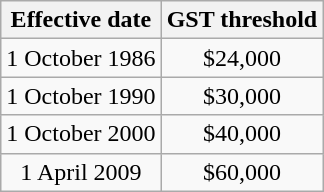<table class="wikitable" style=text-align:center>
<tr>
<th>Effective date</th>
<th>GST threshold</th>
</tr>
<tr>
<td>1 October 1986</td>
<td>$24,000</td>
</tr>
<tr>
<td>1 October 1990</td>
<td>$30,000</td>
</tr>
<tr>
<td>1 October 2000</td>
<td>$40,000</td>
</tr>
<tr>
<td>1 April 2009</td>
<td>$60,000</td>
</tr>
</table>
